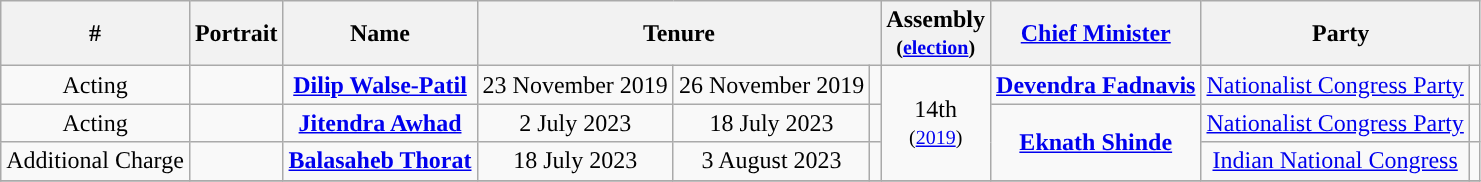<table class="wikitable" style="text-align:center">
<tr>
<th>#</th>
<th>Portrait</th>
<th>Name</th>
<th colspan="3" scope="col">Tenure</th>
<th>Assembly<br><small>(<a href='#'>election</a>)</small></th>
<th><a href='#'>Chief Minister</a></th>
<th colspan="2" scope="col">Party</th>
</tr>
<tr>
<td>Acting</td>
<td></td>
<td><strong><a href='#'>Dilip Walse-Patil</a></strong></td>
<td>23 November 2019</td>
<td>26 November 2019</td>
<td></td>
<td rowspan=3>14th<br><small>(<a href='#'>2019</a>)</small></td>
<td rowspan=1><strong><a href='#'>Devendra Fadnavis</a></strong></td>
<td><a href='#'>Nationalist Congress Party</a></td>
<td style="background-color: "></td>
</tr>
<tr>
<td>Acting</td>
<td></td>
<td><strong><a href='#'>Jitendra Awhad</a></strong></td>
<td>2 July 2023</td>
<td>18 July 2023</td>
<td></td>
<td rowspan=2><strong><a href='#'>Eknath Shinde</a></strong></td>
<td><a href='#'>Nationalist Congress Party</a></td>
<td style="background-color: "></td>
</tr>
<tr>
<td>Additional Charge</td>
<td></td>
<td><strong><a href='#'>Balasaheb Thorat</a></strong></td>
<td>18 July 2023</td>
<td>3 August 2023</td>
<td></td>
<td><a href='#'>Indian National Congress</a></td>
<td style="background-color: "></td>
</tr>
<tr>
</tr>
</table>
